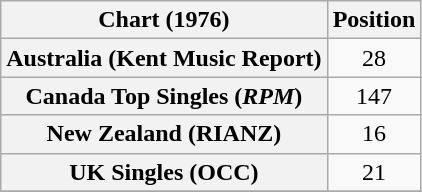<table class="wikitable sortable plainrowheaders" style="text-align:center">
<tr>
<th scope="col">Chart (1976)</th>
<th scope="col">Position</th>
</tr>
<tr>
<th scope="row">Australia (Kent Music Report)</th>
<td style="text-align:center;">28</td>
</tr>
<tr>
<th scope="row">Canada Top Singles (<em>RPM</em>)</th>
<td style="text-align:center;">147</td>
</tr>
<tr>
<th scope="row">New Zealand (RIANZ)</th>
<td style="text-align:center;">16</td>
</tr>
<tr>
<th scope="row">UK Singles (OCC)</th>
<td style="text-align:center;">21</td>
</tr>
<tr>
</tr>
</table>
